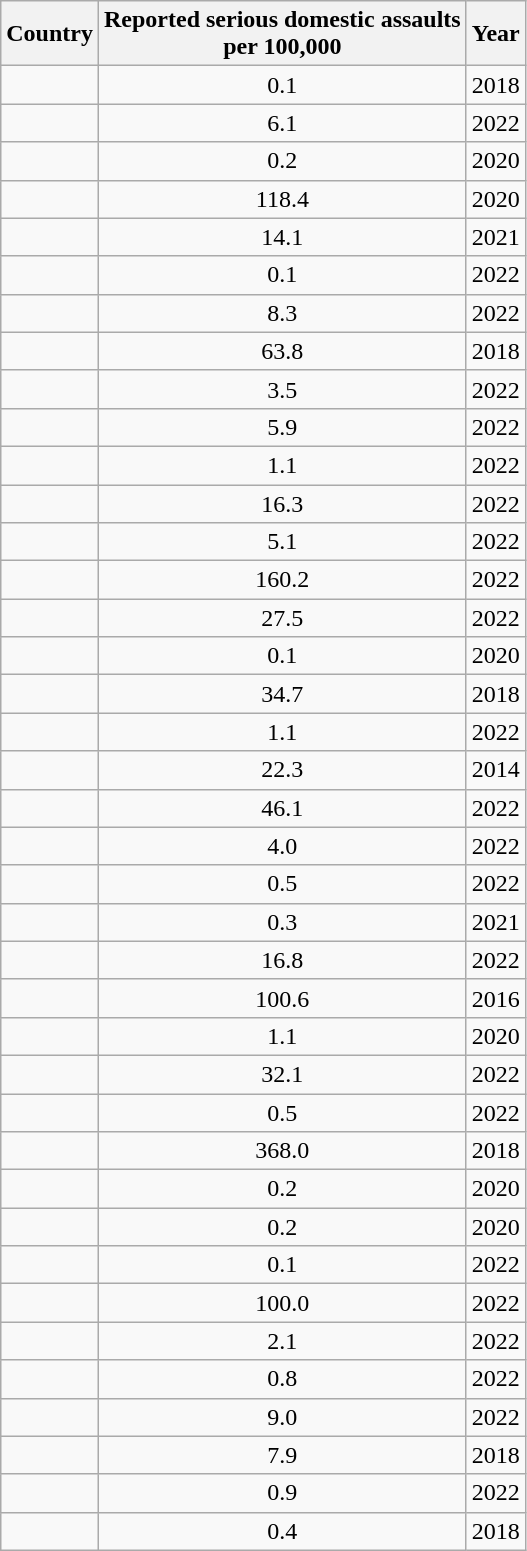<table class="wikitable sortable sticky-header col1left" style="text-align:center;">
<tr>
<th>Country</th>
<th>Reported serious domestic assaults<br>per 100,000</th>
<th>Year</th>
</tr>
<tr>
<td></td>
<td>0.1</td>
<td>2018</td>
</tr>
<tr>
<td></td>
<td>6.1</td>
<td>2022</td>
</tr>
<tr>
<td></td>
<td>0.2</td>
<td>2020</td>
</tr>
<tr>
<td></td>
<td>118.4</td>
<td>2020</td>
</tr>
<tr>
<td></td>
<td>14.1</td>
<td>2021</td>
</tr>
<tr>
<td></td>
<td>0.1</td>
<td>2022</td>
</tr>
<tr>
<td></td>
<td>8.3</td>
<td>2022</td>
</tr>
<tr>
<td></td>
<td>63.8</td>
<td>2018</td>
</tr>
<tr>
<td></td>
<td>3.5</td>
<td>2022</td>
</tr>
<tr>
<td></td>
<td>5.9</td>
<td>2022</td>
</tr>
<tr>
<td></td>
<td>1.1</td>
<td>2022</td>
</tr>
<tr>
<td></td>
<td>16.3</td>
<td>2022</td>
</tr>
<tr>
<td></td>
<td>5.1</td>
<td>2022</td>
</tr>
<tr>
<td></td>
<td>160.2</td>
<td>2022</td>
</tr>
<tr>
<td></td>
<td>27.5</td>
<td>2022</td>
</tr>
<tr>
<td></td>
<td>0.1</td>
<td>2020</td>
</tr>
<tr>
<td></td>
<td>34.7</td>
<td>2018</td>
</tr>
<tr>
<td></td>
<td>1.1</td>
<td>2022</td>
</tr>
<tr>
<td></td>
<td>22.3</td>
<td>2014</td>
</tr>
<tr>
<td></td>
<td>46.1</td>
<td>2022</td>
</tr>
<tr>
<td></td>
<td>4.0</td>
<td>2022</td>
</tr>
<tr>
<td></td>
<td>0.5</td>
<td>2022</td>
</tr>
<tr>
<td></td>
<td>0.3</td>
<td>2021</td>
</tr>
<tr>
<td></td>
<td>16.8</td>
<td>2022</td>
</tr>
<tr>
<td></td>
<td>100.6</td>
<td>2016</td>
</tr>
<tr>
<td></td>
<td>1.1</td>
<td>2020</td>
</tr>
<tr>
<td></td>
<td>32.1</td>
<td>2022</td>
</tr>
<tr>
<td></td>
<td>0.5</td>
<td>2022</td>
</tr>
<tr>
<td></td>
<td>368.0</td>
<td>2018</td>
</tr>
<tr>
<td></td>
<td>0.2</td>
<td>2020</td>
</tr>
<tr>
<td></td>
<td>0.2</td>
<td>2020</td>
</tr>
<tr>
<td></td>
<td>0.1</td>
<td>2022</td>
</tr>
<tr>
<td></td>
<td>100.0</td>
<td>2022</td>
</tr>
<tr>
<td></td>
<td>2.1</td>
<td>2022</td>
</tr>
<tr>
<td></td>
<td>0.8</td>
<td>2022</td>
</tr>
<tr>
<td></td>
<td>9.0</td>
<td>2022</td>
</tr>
<tr>
<td></td>
<td>7.9</td>
<td>2018</td>
</tr>
<tr>
<td></td>
<td>0.9</td>
<td>2022</td>
</tr>
<tr>
<td></td>
<td>0.4</td>
<td>2018</td>
</tr>
</table>
